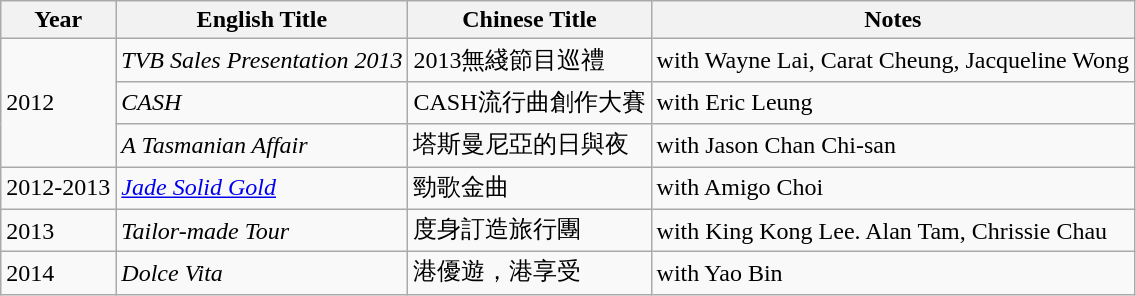<table class="wikitable sortable">
<tr>
<th>Year</th>
<th>English Title</th>
<th>Chinese Title</th>
<th>Notes</th>
</tr>
<tr>
<td rowspan="3">2012</td>
<td><em>TVB Sales Presentation 2013</em></td>
<td>2013無綫節目巡禮</td>
<td>with Wayne Lai, Carat Cheung, Jacqueline Wong</td>
</tr>
<tr>
<td><em>CASH</em></td>
<td>CASH流行曲創作大賽</td>
<td>with Eric Leung</td>
</tr>
<tr>
<td><em>A Tasmanian Affair</em></td>
<td>塔斯曼尼亞的日與夜</td>
<td>with Jason Chan Chi-san</td>
</tr>
<tr>
<td>2012-2013</td>
<td><em><a href='#'>Jade Solid Gold</a></em></td>
<td>勁歌金曲</td>
<td>with Amigo Choi</td>
</tr>
<tr>
<td>2013</td>
<td><em>Tailor-made Tour</em></td>
<td>度身訂造旅行團</td>
<td>with King Kong Lee. Alan Tam, Chrissie Chau</td>
</tr>
<tr>
<td>2014</td>
<td><em>Dolce Vita</em></td>
<td>港優遊，港享受</td>
<td>with Yao Bin</td>
</tr>
</table>
